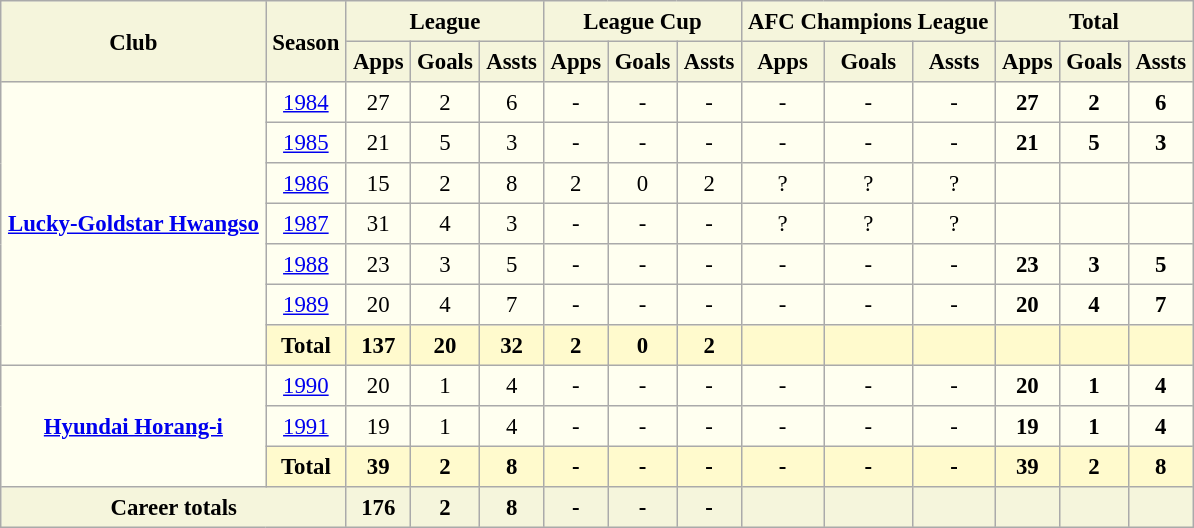<table border=1 align=center cellpadding=4 cellspacing=2 style="background: ivory; font-size: 95%; border: 1px #aaaaaa solid; border-collapse: collapse; clear:center">
<tr style="background:beige">
<th rowspan="2">Club</th>
<th rowspan="2">Season</th>
<th colspan="3">League</th>
<th colspan="3">League Cup</th>
<th colspan="3">AFC Champions League</th>
<th colspan="3">Total</th>
</tr>
<tr style="background:beige">
<th>Apps</th>
<th>Goals</th>
<th>Assts</th>
<th>Apps</th>
<th>Goals</th>
<th>Assts</th>
<th>Apps</th>
<th>Goals</th>
<th>Assts</th>
<th>Apps</th>
<th>Goals</th>
<th>Assts</th>
</tr>
<tr>
<td rowspan="7" align=center valign=center><strong><a href='#'>Lucky-Goldstar Hwangso</a></strong></td>
<td align="center"><a href='#'>1984</a></td>
<td align="center">27</td>
<td align="center">2</td>
<td align="center">6</td>
<td align="center">-</td>
<td align="center">-</td>
<td align="center">-</td>
<td align="center">-</td>
<td align="center">-</td>
<td align="center">-</td>
<th>27</th>
<th>2</th>
<th>6</th>
</tr>
<tr>
<td align="center"><a href='#'>1985</a></td>
<td align="center">21</td>
<td align="center">5</td>
<td align="center">3</td>
<td align="center">-</td>
<td align="center">-</td>
<td align="center">-</td>
<td align="center">-</td>
<td align="center">-</td>
<td align="center">-</td>
<th>21</th>
<th>5</th>
<th>3</th>
</tr>
<tr>
<td align="center"><a href='#'>1986</a></td>
<td align="center">15</td>
<td align="center">2</td>
<td align="center">8</td>
<td align="center">2</td>
<td align="center">0</td>
<td align="center">2</td>
<td align="center">?</td>
<td align="center">?</td>
<td align="center">?</td>
<th></th>
<th></th>
<th></th>
</tr>
<tr>
<td align="center"><a href='#'>1987</a></td>
<td align="center">31</td>
<td align="center">4</td>
<td align="center">3</td>
<td align="center">-</td>
<td align="center">-</td>
<td align="center">-</td>
<td align="center">?</td>
<td align="center">?</td>
<td align="center">?</td>
<th></th>
<th></th>
<th></th>
</tr>
<tr>
<td align="center"><a href='#'>1988</a></td>
<td align="center">23</td>
<td align="center">3</td>
<td align="center">5</td>
<td align="center">-</td>
<td align="center">-</td>
<td align="center">-</td>
<td align="center">-</td>
<td align="center">-</td>
<td align="center">-</td>
<th>23</th>
<th>3</th>
<th>5</th>
</tr>
<tr>
<td align="center"><a href='#'>1989</a></td>
<td align="center">20</td>
<td align="center">4</td>
<td align="center">7</td>
<td align="center">-</td>
<td align="center">-</td>
<td align="center">-</td>
<td align="center">-</td>
<td align="center">-</td>
<td align="center">-</td>
<th>20</th>
<th>4</th>
<th>7</th>
</tr>
<tr style="background:lemonchiffon">
<th>Total</th>
<th>137</th>
<th>20</th>
<th>32</th>
<th>2</th>
<th>0</th>
<th>2</th>
<th></th>
<th></th>
<th></th>
<th></th>
<th></th>
<th></th>
</tr>
<tr>
<td rowspan="3" align=center valign=center><strong><a href='#'>Hyundai Horang-i</a></strong></td>
<td align="center"><a href='#'>1990</a></td>
<td align="center">20</td>
<td align="center">1</td>
<td align="center">4</td>
<td align="center">-</td>
<td align="center">-</td>
<td align="center">-</td>
<td align="center">-</td>
<td align="center">-</td>
<td align="center">-</td>
<th>20</th>
<th>1</th>
<th>4</th>
</tr>
<tr>
<td align="center"><a href='#'>1991</a></td>
<td align="center">19</td>
<td align="center">1</td>
<td align="center">4</td>
<td align="center">-</td>
<td align="center">-</td>
<td align="center">-</td>
<td align="center">-</td>
<td align="center">-</td>
<td align="center">-</td>
<th>19</th>
<th>1</th>
<th>4</th>
</tr>
<tr style="background:lemonchiffon">
<th>Total</th>
<th>39</th>
<th>2</th>
<th>8</th>
<th>-</th>
<th>-</th>
<th>-</th>
<th>-</th>
<th>-</th>
<th>-</th>
<th>39</th>
<th>2</th>
<th>8</th>
</tr>
<tr style="background:beige">
<th colspan="2">Career totals</th>
<th>176</th>
<th>2</th>
<th>8</th>
<th>-</th>
<th>-</th>
<th>-</th>
<th></th>
<th></th>
<th></th>
<th></th>
<th></th>
<th></th>
</tr>
</table>
